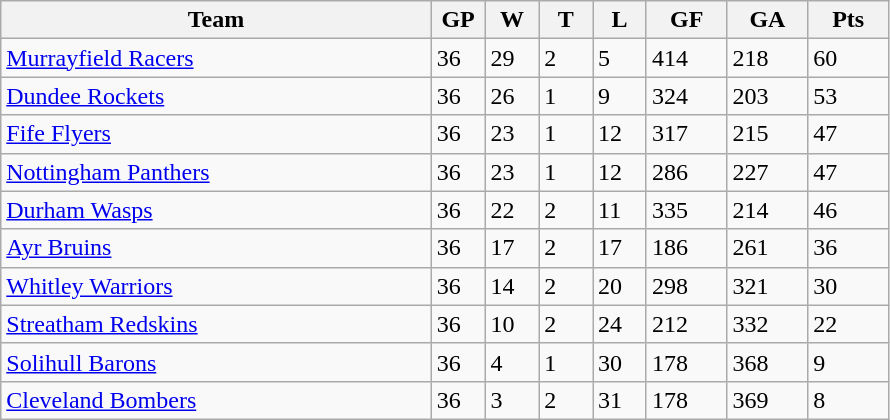<table class="wikitable">
<tr>
<th width="40%">Team</th>
<th width="5%">GP</th>
<th width="5%">W</th>
<th width="5%">T</th>
<th width="5%">L</th>
<th width="7.5%">GF</th>
<th width="7.5%">GA</th>
<th width="7.5%">Pts</th>
</tr>
<tr>
<td><a href='#'>Murrayfield Racers</a></td>
<td>36</td>
<td>29</td>
<td>2</td>
<td>5</td>
<td>414</td>
<td>218</td>
<td>60</td>
</tr>
<tr>
<td><a href='#'>Dundee Rockets</a></td>
<td>36</td>
<td>26</td>
<td>1</td>
<td>9</td>
<td>324</td>
<td>203</td>
<td>53</td>
</tr>
<tr>
<td><a href='#'>Fife Flyers</a></td>
<td>36</td>
<td>23</td>
<td>1</td>
<td>12</td>
<td>317</td>
<td>215</td>
<td>47</td>
</tr>
<tr>
<td><a href='#'>Nottingham Panthers</a></td>
<td>36</td>
<td>23</td>
<td>1</td>
<td>12</td>
<td>286</td>
<td>227</td>
<td>47</td>
</tr>
<tr>
<td><a href='#'>Durham Wasps</a></td>
<td>36</td>
<td>22</td>
<td>2</td>
<td>11</td>
<td>335</td>
<td>214</td>
<td>46</td>
</tr>
<tr>
<td><a href='#'>Ayr Bruins</a></td>
<td>36</td>
<td>17</td>
<td>2</td>
<td>17</td>
<td>186</td>
<td>261</td>
<td>36</td>
</tr>
<tr>
<td><a href='#'>Whitley Warriors</a></td>
<td>36</td>
<td>14</td>
<td>2</td>
<td>20</td>
<td>298</td>
<td>321</td>
<td>30</td>
</tr>
<tr>
<td><a href='#'>Streatham Redskins</a></td>
<td>36</td>
<td>10</td>
<td>2</td>
<td>24</td>
<td>212</td>
<td>332</td>
<td>22</td>
</tr>
<tr>
<td><a href='#'>Solihull Barons</a></td>
<td>36</td>
<td>4</td>
<td>1</td>
<td>30</td>
<td>178</td>
<td>368</td>
<td>9</td>
</tr>
<tr>
<td><a href='#'>Cleveland Bombers</a></td>
<td>36</td>
<td>3</td>
<td>2</td>
<td>31</td>
<td>178</td>
<td>369</td>
<td>8</td>
</tr>
</table>
